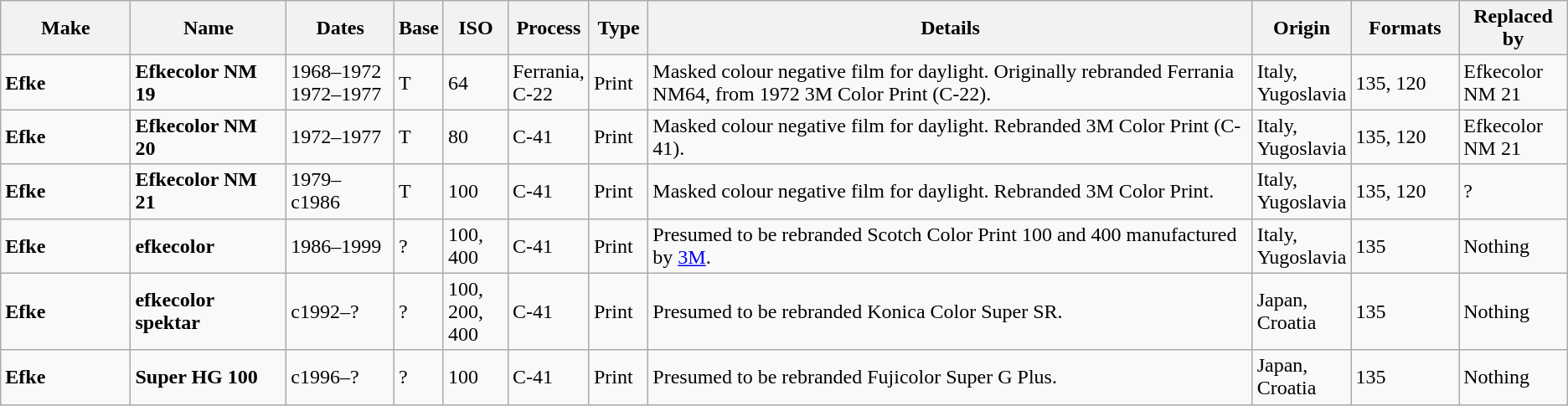<table class="wikitable">
<tr>
<th scope="col" style="width: 100px;">Make</th>
<th scope="col" style="width: 120px;">Name</th>
<th scope="col" style="width: 80px;">Dates</th>
<th scope="col" style="width: 30px;">Base</th>
<th scope="col" style="width: 45px;">ISO</th>
<th scope="col" style="width: 40px;">Process</th>
<th scope="col" style="width: 40px;">Type</th>
<th scope="col" style="width: 500px;">Details</th>
<th scope="col" style="width: 60px;">Origin</th>
<th scope="col" style="width: 80px;">Formats</th>
<th scope="col" style="width: 80px;">Replaced by</th>
</tr>
<tr>
<td><strong>Efke</strong></td>
<td><strong>Efkecolor NM 19</strong></td>
<td>1968–1972<br>1972–1977</td>
<td>T</td>
<td>64</td>
<td>Ferrania, C-22</td>
<td>Print</td>
<td>Masked colour negative film for daylight. Originally rebranded Ferrania NM64, from 1972 3M Color Print (C-22).</td>
<td>Italy, Yugoslavia</td>
<td>135, 120</td>
<td>Efkecolor NM 21</td>
</tr>
<tr>
<td><strong>Efke</strong></td>
<td><strong>Efkecolor NM 20</strong></td>
<td>1972–1977</td>
<td>T</td>
<td>80</td>
<td>C-41</td>
<td>Print</td>
<td>Masked colour negative film for daylight. Rebranded 3M Color Print (C-41).</td>
<td>Italy, Yugoslavia</td>
<td>135, 120</td>
<td>Efkecolor NM 21</td>
</tr>
<tr>
<td><strong>Efke</strong></td>
<td><strong>Efkecolor NM 21</strong></td>
<td>1979–c1986</td>
<td>T</td>
<td>100</td>
<td>C-41</td>
<td>Print</td>
<td>Masked colour negative film for daylight. Rebranded 3M Color Print.</td>
<td>Italy, Yugoslavia</td>
<td>135, 120</td>
<td>?</td>
</tr>
<tr>
<td><strong>Efke</strong></td>
<td><strong>efkecolor</strong></td>
<td>1986–1999</td>
<td>?</td>
<td>100, 400</td>
<td>C-41</td>
<td>Print</td>
<td>Presumed to be rebranded Scotch Color Print 100 and 400 manufactured by <a href='#'>3M</a>.</td>
<td>Italy, Yugoslavia</td>
<td>135</td>
<td>Nothing</td>
</tr>
<tr>
<td><strong>Efke</strong></td>
<td><strong>efkecolor spektar</strong></td>
<td>c1992–?</td>
<td>?</td>
<td>100, 200, 400</td>
<td>C-41</td>
<td>Print</td>
<td>Presumed to be rebranded Konica Color Super SR.</td>
<td>Japan, Croatia</td>
<td>135</td>
<td>Nothing</td>
</tr>
<tr>
<td><strong>Efke</strong></td>
<td><strong>Super HG 100</strong></td>
<td>c1996–?</td>
<td>?</td>
<td>100</td>
<td>C-41</td>
<td>Print</td>
<td>Presumed to be rebranded Fujicolor Super G Plus.</td>
<td>Japan, Croatia</td>
<td>135</td>
<td>Nothing</td>
</tr>
</table>
